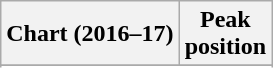<table class="wikitable sortable plainrowheaders" style="text-align:center">
<tr>
<th scope="col">Chart (2016–17)</th>
<th scope="col">Peak<br> position</th>
</tr>
<tr>
</tr>
<tr>
</tr>
<tr>
</tr>
</table>
